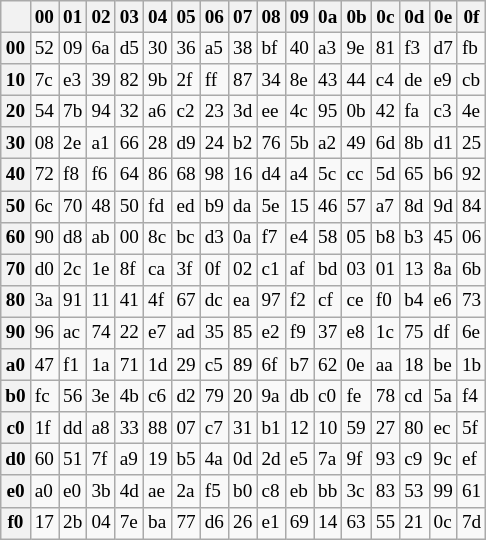<table class="wikitable floatright" style="font-size:80%">
<tr>
<th></th>
<th>00</th>
<th>01</th>
<th>02</th>
<th>03</th>
<th>04</th>
<th>05</th>
<th>06</th>
<th>07</th>
<th>08</th>
<th>09</th>
<th>0a</th>
<th>0b</th>
<th>0c</th>
<th>0d</th>
<th>0e</th>
<th>0f</th>
</tr>
<tr>
<th>00</th>
<td>52</td>
<td>09</td>
<td>6a</td>
<td>d5</td>
<td>30</td>
<td>36</td>
<td>a5</td>
<td>38</td>
<td>bf</td>
<td>40</td>
<td>a3</td>
<td>9e</td>
<td>81</td>
<td>f3</td>
<td>d7</td>
<td>fb</td>
</tr>
<tr>
<th>10</th>
<td>7c</td>
<td>e3</td>
<td>39</td>
<td>82</td>
<td>9b</td>
<td>2f</td>
<td>ff</td>
<td>87</td>
<td>34</td>
<td>8e</td>
<td>43</td>
<td>44</td>
<td>c4</td>
<td>de</td>
<td>e9</td>
<td>cb</td>
</tr>
<tr>
<th>20</th>
<td>54</td>
<td>7b</td>
<td>94</td>
<td>32</td>
<td>a6</td>
<td>c2</td>
<td>23</td>
<td>3d</td>
<td>ee</td>
<td>4c</td>
<td>95</td>
<td>0b</td>
<td>42</td>
<td>fa</td>
<td>c3</td>
<td>4e</td>
</tr>
<tr>
<th>30</th>
<td>08</td>
<td>2e</td>
<td>a1</td>
<td>66</td>
<td>28</td>
<td>d9</td>
<td>24</td>
<td>b2</td>
<td>76</td>
<td>5b</td>
<td>a2</td>
<td>49</td>
<td>6d</td>
<td>8b</td>
<td>d1</td>
<td>25</td>
</tr>
<tr>
<th>40</th>
<td>72</td>
<td>f8</td>
<td>f6</td>
<td>64</td>
<td>86</td>
<td>68</td>
<td>98</td>
<td>16</td>
<td>d4</td>
<td>a4</td>
<td>5c</td>
<td>cc</td>
<td>5d</td>
<td>65</td>
<td>b6</td>
<td>92</td>
</tr>
<tr>
<th>50</th>
<td>6c</td>
<td>70</td>
<td>48</td>
<td>50</td>
<td>fd</td>
<td>ed</td>
<td>b9</td>
<td>da</td>
<td>5e</td>
<td>15</td>
<td>46</td>
<td>57</td>
<td>a7</td>
<td>8d</td>
<td>9d</td>
<td>84</td>
</tr>
<tr>
<th>60</th>
<td>90</td>
<td>d8</td>
<td>ab</td>
<td>00</td>
<td>8c</td>
<td>bc</td>
<td>d3</td>
<td>0a</td>
<td>f7</td>
<td>e4</td>
<td>58</td>
<td>05</td>
<td>b8</td>
<td>b3</td>
<td>45</td>
<td>06</td>
</tr>
<tr>
<th>70</th>
<td>d0</td>
<td>2c</td>
<td>1e</td>
<td>8f</td>
<td>ca</td>
<td>3f</td>
<td>0f</td>
<td>02</td>
<td>c1</td>
<td>af</td>
<td>bd</td>
<td>03</td>
<td>01</td>
<td>13</td>
<td>8a</td>
<td>6b</td>
</tr>
<tr>
<th>80</th>
<td>3a</td>
<td>91</td>
<td>11</td>
<td>41</td>
<td>4f</td>
<td>67</td>
<td>dc</td>
<td>ea</td>
<td>97</td>
<td>f2</td>
<td>cf</td>
<td>ce</td>
<td>f0</td>
<td>b4</td>
<td>e6</td>
<td>73</td>
</tr>
<tr>
<th>90</th>
<td>96</td>
<td>ac</td>
<td>74</td>
<td>22</td>
<td>e7</td>
<td>ad</td>
<td>35</td>
<td>85</td>
<td>e2</td>
<td>f9</td>
<td>37</td>
<td>e8</td>
<td>1c</td>
<td>75</td>
<td>df</td>
<td>6e</td>
</tr>
<tr>
<th>a0</th>
<td>47</td>
<td>f1</td>
<td>1a</td>
<td>71</td>
<td>1d</td>
<td>29</td>
<td>c5</td>
<td>89</td>
<td>6f</td>
<td>b7</td>
<td>62</td>
<td>0e</td>
<td>aa</td>
<td>18</td>
<td>be</td>
<td>1b</td>
</tr>
<tr>
<th>b0</th>
<td>fc</td>
<td>56</td>
<td>3e</td>
<td>4b</td>
<td>c6</td>
<td>d2</td>
<td>79</td>
<td>20</td>
<td>9a</td>
<td>db</td>
<td>c0</td>
<td>fe</td>
<td>78</td>
<td>cd</td>
<td>5a</td>
<td>f4</td>
</tr>
<tr>
<th>c0</th>
<td>1f</td>
<td>dd</td>
<td>a8</td>
<td>33</td>
<td>88</td>
<td>07</td>
<td>c7</td>
<td>31</td>
<td>b1</td>
<td>12</td>
<td>10</td>
<td>59</td>
<td>27</td>
<td>80</td>
<td>ec</td>
<td>5f</td>
</tr>
<tr>
<th>d0</th>
<td>60</td>
<td>51</td>
<td>7f</td>
<td>a9</td>
<td>19</td>
<td>b5</td>
<td>4a</td>
<td>0d</td>
<td>2d</td>
<td>e5</td>
<td>7a</td>
<td>9f</td>
<td>93</td>
<td>c9</td>
<td>9c</td>
<td>ef</td>
</tr>
<tr>
<th>e0</th>
<td>a0</td>
<td>e0</td>
<td>3b</td>
<td>4d</td>
<td>ae</td>
<td>2a</td>
<td>f5</td>
<td>b0</td>
<td>c8</td>
<td>eb</td>
<td>bb</td>
<td>3c</td>
<td>83</td>
<td>53</td>
<td>99</td>
<td>61</td>
</tr>
<tr>
<th>f0</th>
<td>17</td>
<td>2b</td>
<td>04</td>
<td>7e</td>
<td>ba</td>
<td>77</td>
<td>d6</td>
<td>26</td>
<td>e1</td>
<td>69</td>
<td>14</td>
<td>63</td>
<td>55</td>
<td>21</td>
<td>0c</td>
<td>7d</td>
</tr>
</table>
